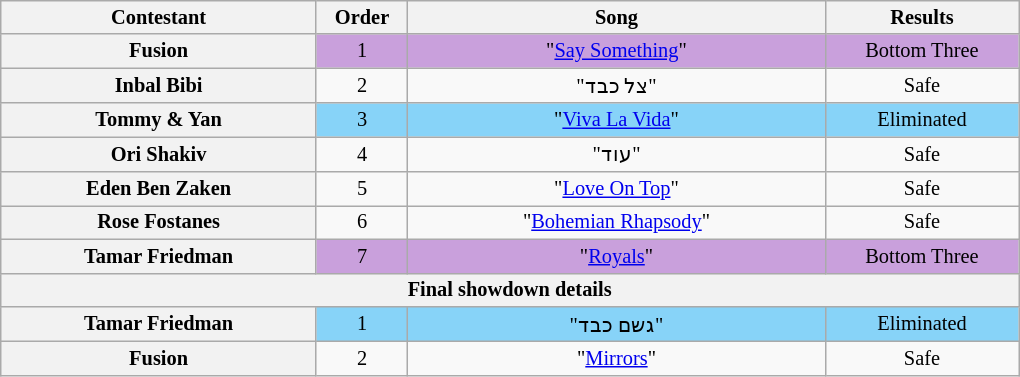<table class="wikitable" style="text-align:center; font-size:85%">
<tr>
<th style="width:15em" scope="col">Contestant</th>
<th style="width:4em" scope="col">Order</th>
<th style="width:20em" scope="col">Song</th>
<th style="width:9em" scope="col">Results</th>
</tr>
<tr>
<th scope="row">Fusion</th>
<td style="background:#C9A0DC;">1</td>
<td style="background:#C9A0DC;">"<a href='#'>Say Something</a>"</td>
<td style="background:#C9A0DC;">Bottom Three</td>
</tr>
<tr>
<th scope="row">Inbal Bibi</th>
<td>2</td>
<td>"צל כבד"</td>
<td>Safe</td>
</tr>
<tr>
<th scope="row">Tommy & Yan</th>
<td style="background:#87D3F8;">3</td>
<td style="background:#87D3F8;">"<a href='#'>Viva La Vida</a>"</td>
<td style="background:#87D3F8;">Eliminated</td>
</tr>
<tr>
<th scope="row">Ori Shakiv</th>
<td>4</td>
<td>"עוד"</td>
<td>Safe</td>
</tr>
<tr>
<th scope="row">Eden Ben Zaken</th>
<td>5</td>
<td>"<a href='#'>Love On Top</a>"</td>
<td>Safe</td>
</tr>
<tr>
<th scope="row">Rose Fostanes</th>
<td>6</td>
<td>"<a href='#'>Bohemian Rhapsody</a>"</td>
<td>Safe</td>
</tr>
<tr>
<th scope="row">Tamar Friedman</th>
<td style="background:#C9A0DC;">7</td>
<td style="background:#C9A0DC;">"<a href='#'>Royals</a>"</td>
<td style="background:#C9A0DC;">Bottom Three</td>
</tr>
<tr>
<th colspan="4">Final showdown details</th>
</tr>
<tr>
<th scope="row">Tamar Friedman</th>
<td style="background:#87D3F8;">1</td>
<td style="background:#87D3F8;">"גשם כבד"</td>
<td style="background:#87D3F8;">Eliminated</td>
</tr>
<tr>
<th scope="row">Fusion</th>
<td>2</td>
<td>"<a href='#'>Mirrors</a>"</td>
<td>Safe</td>
</tr>
</table>
